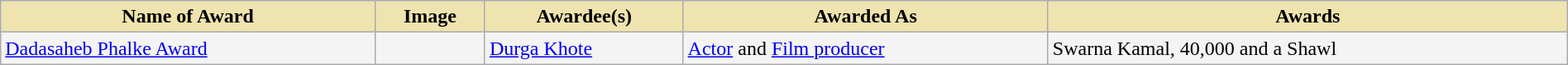<table class="wikitable" style="width:100%;">
<tr>
<th style="background-color:#EFE4B0;">Name of Award</th>
<th style="background-color:#EFE4B0;">Image</th>
<th style="background-color:#EFE4B0;">Awardee(s)</th>
<th style="background-color:#EFE4B0;">Awarded As</th>
<th style="background-color:#EFE4B0;">Awards</th>
</tr>
<tr style="background-color:#F4F4F4">
<td><a href='#'>Dadasaheb Phalke Award</a></td>
<td></td>
<td><a href='#'>Durga Khote</a></td>
<td><a href='#'>Actor</a> and <a href='#'>Film producer</a></td>
<td>Swarna Kamal, 40,000 and a Shawl</td>
</tr>
</table>
